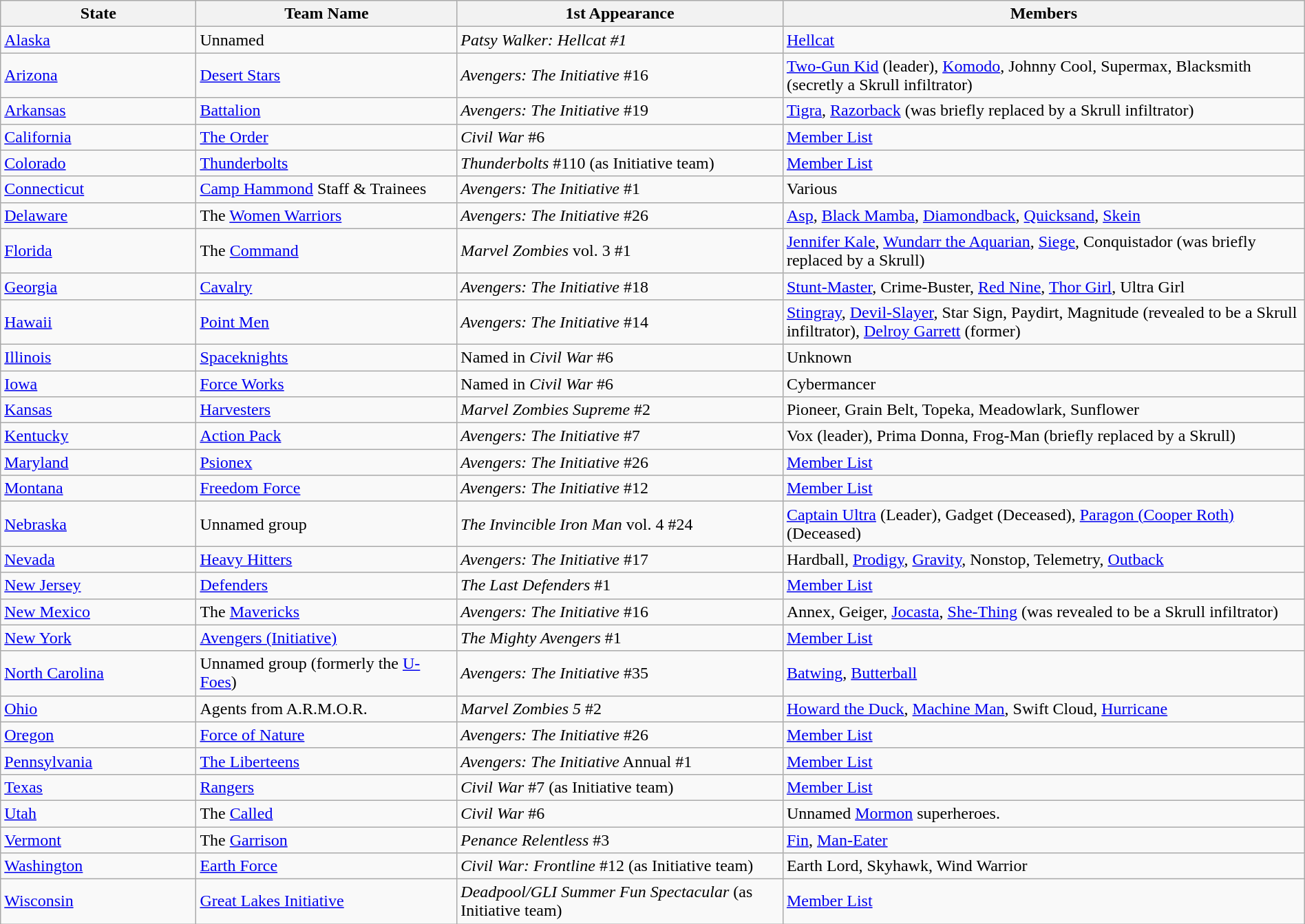<table class="wikitable" width=100%>
<tr>
<th width=15%>State</th>
<th width=20%>Team Name</th>
<th width=25%>1st Appearance</th>
<th width=40%>Members</th>
</tr>
<tr>
<td><a href='#'>Alaska</a></td>
<td>Unnamed</td>
<td><em>Patsy Walker: Hellcat #1</em></td>
<td><a href='#'>Hellcat</a></td>
</tr>
<tr>
<td><a href='#'>Arizona</a></td>
<td><a href='#'>Desert Stars</a></td>
<td><em>Avengers: The Initiative</em> #16</td>
<td><a href='#'>Two-Gun Kid</a> (leader), <a href='#'>Komodo</a>, Johnny Cool, Supermax, Blacksmith (secretly a Skrull infiltrator)</td>
</tr>
<tr>
<td><a href='#'>Arkansas</a></td>
<td><a href='#'>Battalion</a></td>
<td><em>Avengers: The Initiative</em> #19</td>
<td><a href='#'>Tigra</a>, <a href='#'>Razorback</a> (was briefly replaced by a Skrull infiltrator)</td>
</tr>
<tr>
<td><a href='#'>California</a></td>
<td><a href='#'>The Order</a></td>
<td><em>Civil War</em> #6</td>
<td><a href='#'>Member List</a></td>
</tr>
<tr>
<td><a href='#'>Colorado</a></td>
<td><a href='#'>Thunderbolts</a></td>
<td><em>Thunderbolts</em> #110 (as Initiative team)</td>
<td><a href='#'>Member List</a></td>
</tr>
<tr>
<td><a href='#'>Connecticut</a></td>
<td><a href='#'>Camp Hammond</a> Staff & Trainees</td>
<td><em>Avengers: The Initiative</em> #1</td>
<td>Various</td>
</tr>
<tr>
<td><a href='#'>Delaware</a></td>
<td>The <a href='#'>Women Warriors</a></td>
<td><em>Avengers: The Initiative</em> #26</td>
<td><a href='#'>Asp</a>, <a href='#'>Black Mamba</a>, <a href='#'>Diamondback</a>, <a href='#'>Quicksand</a>, <a href='#'>Skein</a></td>
</tr>
<tr>
<td><a href='#'>Florida</a></td>
<td>The <a href='#'>Command</a></td>
<td><em>Marvel Zombies</em> vol. 3 #1</td>
<td><a href='#'>Jennifer Kale</a>, <a href='#'>Wundarr the Aquarian</a>, <a href='#'>Siege</a>, Conquistador (was briefly replaced by a Skrull)</td>
</tr>
<tr>
<td><a href='#'>Georgia</a></td>
<td><a href='#'>Cavalry</a></td>
<td><em>Avengers: The Initiative</em> #18</td>
<td><a href='#'>Stunt-Master</a>, Crime-Buster, <a href='#'>Red Nine</a>, <a href='#'>Thor Girl</a>, Ultra Girl</td>
</tr>
<tr>
<td><a href='#'>Hawaii</a></td>
<td><a href='#'>Point Men</a></td>
<td><em>Avengers: The Initiative</em> #14</td>
<td><a href='#'>Stingray</a>, <a href='#'>Devil-Slayer</a>, Star Sign, Paydirt, Magnitude (revealed to be a Skrull infiltrator), <a href='#'>Delroy Garrett</a> (former)</td>
</tr>
<tr>
<td><a href='#'>Illinois</a></td>
<td><a href='#'>Spaceknights</a></td>
<td>Named in <em>Civil War</em> #6</td>
<td>Unknown</td>
</tr>
<tr>
<td><a href='#'>Iowa</a></td>
<td><a href='#'>Force Works</a></td>
<td>Named in <em>Civil War</em> #6</td>
<td>Cybermancer</td>
</tr>
<tr>
<td><a href='#'>Kansas</a></td>
<td><a href='#'>Harvesters</a></td>
<td><em>Marvel Zombies Supreme</em> #2</td>
<td>Pioneer, Grain Belt, Topeka, Meadowlark, Sunflower</td>
</tr>
<tr>
<td><a href='#'>Kentucky</a></td>
<td><a href='#'>Action Pack</a></td>
<td><em>Avengers: The Initiative</em> #7</td>
<td>Vox (leader), Prima Donna, Frog-Man (briefly replaced by a Skrull)</td>
</tr>
<tr>
<td><a href='#'>Maryland</a></td>
<td><a href='#'>Psionex</a></td>
<td><em>Avengers: The Initiative</em> #26</td>
<td><a href='#'>Member List</a></td>
</tr>
<tr>
<td><a href='#'>Montana</a></td>
<td><a href='#'>Freedom Force</a></td>
<td><em>Avengers: The Initiative</em> #12</td>
<td><a href='#'>Member List</a></td>
</tr>
<tr>
<td><a href='#'>Nebraska</a></td>
<td>Unnamed group</td>
<td><em>The Invincible Iron Man</em> vol. 4 #24</td>
<td><a href='#'>Captain Ultra</a> (Leader), Gadget (Deceased), <a href='#'>Paragon (Cooper Roth)</a> (Deceased)</td>
</tr>
<tr>
<td><a href='#'>Nevada</a></td>
<td><a href='#'>Heavy Hitters</a></td>
<td><em>Avengers: The Initiative</em> #17</td>
<td>Hardball, <a href='#'>Prodigy</a>, <a href='#'>Gravity</a>, Nonstop, Telemetry, <a href='#'>Outback</a></td>
</tr>
<tr>
<td><a href='#'>New Jersey</a></td>
<td><a href='#'>Defenders</a></td>
<td><em>The Last Defenders</em> #1</td>
<td><a href='#'>Member List</a></td>
</tr>
<tr>
<td><a href='#'>New Mexico</a></td>
<td>The <a href='#'>Mavericks</a></td>
<td><em>Avengers: The Initiative</em> #16</td>
<td>Annex, Geiger, <a href='#'>Jocasta</a>, <a href='#'>She-Thing</a> (was revealed to be a Skrull infiltrator)</td>
</tr>
<tr>
<td><a href='#'>New York</a></td>
<td><a href='#'>Avengers (Initiative)</a></td>
<td><em>The Mighty Avengers</em> #1</td>
<td><a href='#'>Member List</a></td>
</tr>
<tr>
<td><a href='#'>North Carolina</a></td>
<td>Unnamed group (formerly the <a href='#'>U-Foes</a>)</td>
<td><em>Avengers: The Initiative</em> #35</td>
<td><a href='#'>Batwing</a>, <a href='#'>Butterball</a></td>
</tr>
<tr>
<td><a href='#'>Ohio</a></td>
<td>Agents from A.R.M.O.R.</td>
<td><em>Marvel Zombies 5</em> #2</td>
<td><a href='#'>Howard the Duck</a>, <a href='#'>Machine Man</a>, Swift Cloud, <a href='#'>Hurricane</a></td>
</tr>
<tr>
<td><a href='#'>Oregon</a></td>
<td><a href='#'>Force of Nature</a></td>
<td><em>Avengers: The Initiative</em> #26</td>
<td><a href='#'>Member List</a></td>
</tr>
<tr>
<td><a href='#'>Pennsylvania</a></td>
<td><a href='#'>The Liberteens</a></td>
<td><em>Avengers: The Initiative</em> Annual #1</td>
<td><a href='#'>Member List</a></td>
</tr>
<tr>
<td><a href='#'>Texas</a></td>
<td><a href='#'>Rangers</a></td>
<td><em>Civil War</em> #7 (as Initiative team)</td>
<td><a href='#'>Member List</a></td>
</tr>
<tr>
<td><a href='#'>Utah</a></td>
<td>The <a href='#'>Called</a></td>
<td><em>Civil War</em> #6</td>
<td>Unnamed <a href='#'>Mormon</a> superheroes.</td>
</tr>
<tr>
<td><a href='#'>Vermont</a></td>
<td>The <a href='#'>Garrison</a></td>
<td><em>Penance Relentless</em> #3</td>
<td><a href='#'>Fin</a>, <a href='#'>Man-Eater</a></td>
</tr>
<tr>
<td><a href='#'>Washington</a></td>
<td><a href='#'>Earth Force</a></td>
<td><em>Civil War: Frontline</em> #12 (as Initiative team)</td>
<td>Earth Lord, Skyhawk, Wind Warrior</td>
</tr>
<tr>
<td><a href='#'>Wisconsin</a></td>
<td><a href='#'>Great Lakes Initiative</a></td>
<td><em>Deadpool/GLI Summer Fun Spectacular</em> (as Initiative team)</td>
<td><a href='#'>Member List</a></td>
</tr>
</table>
